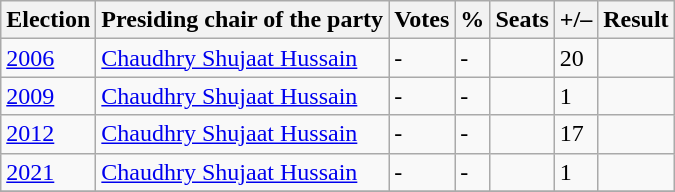<table class="wikitable">
<tr>
<th><strong>Election</strong></th>
<th>Presiding chair of the party</th>
<th><strong>Votes</strong></th>
<th><strong>%</strong></th>
<th><strong>Seats</strong></th>
<th>+/–</th>
<th>Result</th>
</tr>
<tr>
<td><a href='#'>2006</a></td>
<td><a href='#'>Chaudhry Shujaat Hussain</a></td>
<td>-</td>
<td>-</td>
<td></td>
<td>20</td>
<td></td>
</tr>
<tr>
<td><a href='#'>2009</a></td>
<td><a href='#'>Chaudhry Shujaat Hussain</a></td>
<td>-</td>
<td>-</td>
<td></td>
<td> 1</td>
<td></td>
</tr>
<tr>
<td><a href='#'>2012</a></td>
<td><a href='#'>Chaudhry Shujaat Hussain</a></td>
<td>-</td>
<td>-</td>
<td></td>
<td> 17</td>
<td></td>
</tr>
<tr>
<td><a href='#'>2021</a></td>
<td><a href='#'>Chaudhry Shujaat Hussain</a></td>
<td>-</td>
<td>-</td>
<td></td>
<td> 1</td>
<td></td>
</tr>
<tr>
</tr>
</table>
